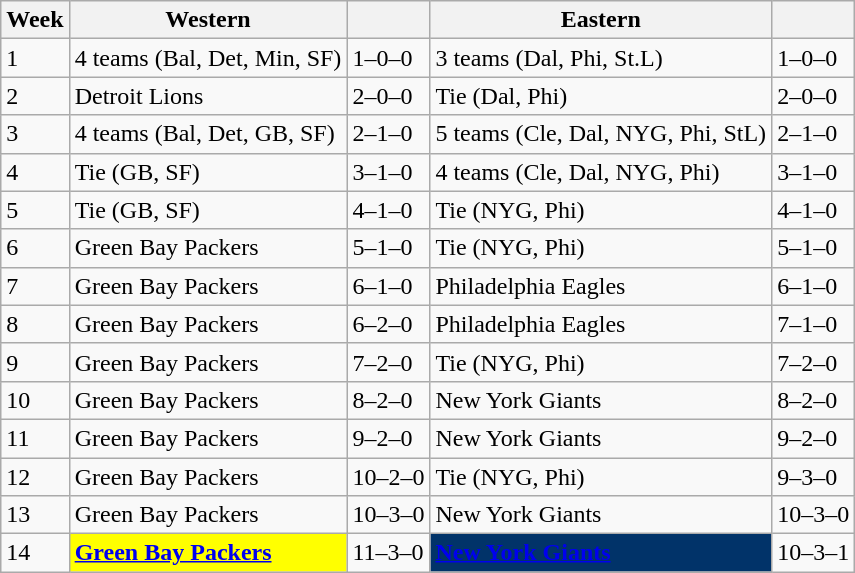<table class="wikitable">
<tr>
<th>Week</th>
<th>Western</th>
<th></th>
<th>Eastern</th>
<th></th>
</tr>
<tr>
<td>1</td>
<td>4 teams (Bal, Det, Min, SF)</td>
<td>1–0–0</td>
<td>3 teams (Dal, Phi, St.L)</td>
<td>1–0–0</td>
</tr>
<tr>
<td>2</td>
<td>Detroit Lions</td>
<td>2–0–0</td>
<td>Tie (Dal, Phi)</td>
<td>2–0–0</td>
</tr>
<tr>
<td>3</td>
<td>4 teams (Bal, Det, GB, SF)</td>
<td>2–1–0</td>
<td>5 teams (Cle, Dal, NYG, Phi, StL)</td>
<td>2–1–0</td>
</tr>
<tr>
<td>4</td>
<td>Tie (GB, SF)</td>
<td>3–1–0</td>
<td>4 teams (Cle, Dal, NYG, Phi)</td>
<td>3–1–0</td>
</tr>
<tr>
<td>5</td>
<td>Tie (GB, SF)</td>
<td>4–1–0</td>
<td>Tie (NYG, Phi)</td>
<td>4–1–0</td>
</tr>
<tr>
<td>6</td>
<td>Green Bay Packers</td>
<td>5–1–0</td>
<td>Tie (NYG, Phi)</td>
<td>5–1–0</td>
</tr>
<tr>
<td>7</td>
<td>Green Bay Packers</td>
<td>6–1–0</td>
<td>Philadelphia Eagles</td>
<td>6–1–0</td>
</tr>
<tr>
<td>8</td>
<td>Green Bay Packers</td>
<td>6–2–0</td>
<td>Philadelphia Eagles</td>
<td>7–1–0</td>
</tr>
<tr>
<td>9</td>
<td>Green Bay Packers</td>
<td>7–2–0</td>
<td>Tie (NYG, Phi)</td>
<td>7–2–0</td>
</tr>
<tr>
<td>10</td>
<td>Green Bay Packers</td>
<td>8–2–0</td>
<td>New York Giants</td>
<td>8–2–0</td>
</tr>
<tr>
<td>11</td>
<td>Green Bay Packers</td>
<td>9–2–0</td>
<td>New York Giants</td>
<td>9–2–0</td>
</tr>
<tr>
<td>12</td>
<td>Green Bay Packers</td>
<td>10–2–0</td>
<td>Tie (NYG, Phi)</td>
<td>9–3–0</td>
</tr>
<tr>
<td>13</td>
<td>Green Bay Packers</td>
<td>10–3–0</td>
<td>New York Giants</td>
<td>10–3–0</td>
</tr>
<tr>
<td>14</td>
<td bgcolor="#FFFF00"><strong><a href='#'><span>Green Bay Packers</span></a></strong></td>
<td>11–3–0</td>
<td bgcolor="#013369"><strong><a href='#'><span>New York Giants</span></a></strong></td>
<td>10–3–1</td>
</tr>
</table>
